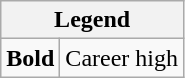<table class="wikitable mw-collapsible">
<tr>
<th colspan="2">Legend</th>
</tr>
<tr>
<td><strong>Bold</strong></td>
<td>Career high</td>
</tr>
</table>
